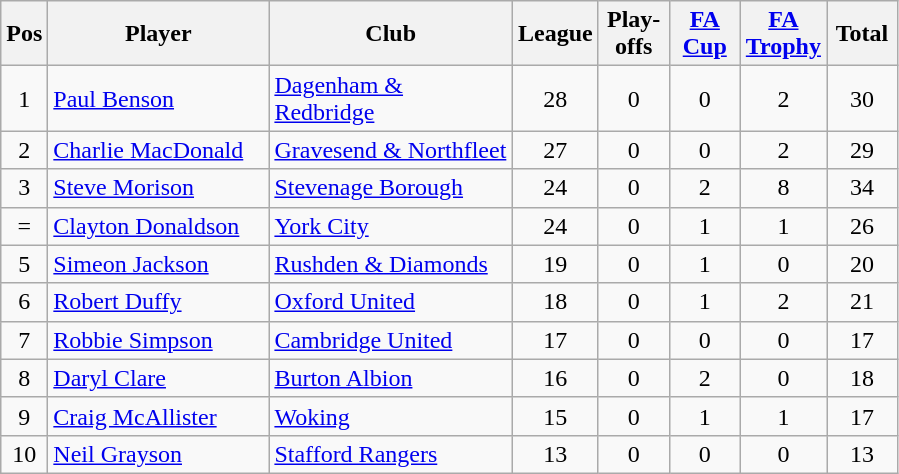<table class="wikitable" style="text-align: center;">
<tr>
<th width=20>Pos</th>
<th width=140>Player</th>
<th width=155>Club</th>
<th width=40>League</th>
<th width=40>Play-<br>offs</th>
<th width=40><a href='#'>FA Cup</a></th>
<th width=40><a href='#'>FA Trophy</a></th>
<th width=40>Total</th>
</tr>
<tr>
<td>1</td>
<td align=left><a href='#'>Paul Benson</a></td>
<td align=left><a href='#'>Dagenham & Redbridge</a></td>
<td>28</td>
<td>0</td>
<td>0</td>
<td>2</td>
<td>30</td>
</tr>
<tr>
<td>2</td>
<td align=left><a href='#'>Charlie MacDonald</a></td>
<td align=left><a href='#'>Gravesend & Northfleet</a></td>
<td>27</td>
<td>0</td>
<td>0</td>
<td>2</td>
<td>29</td>
</tr>
<tr>
<td>3</td>
<td align=left><a href='#'>Steve Morison</a></td>
<td align=left><a href='#'>Stevenage Borough</a></td>
<td>24</td>
<td>0</td>
<td>2</td>
<td>8</td>
<td>34</td>
</tr>
<tr>
<td>=</td>
<td align=left><a href='#'>Clayton Donaldson</a></td>
<td align=left><a href='#'>York City</a></td>
<td>24</td>
<td>0</td>
<td>1</td>
<td>1</td>
<td>26</td>
</tr>
<tr>
<td>5</td>
<td align=left><a href='#'>Simeon Jackson</a></td>
<td align=left><a href='#'>Rushden & Diamonds</a></td>
<td>19</td>
<td>0</td>
<td>1</td>
<td>0</td>
<td>20</td>
</tr>
<tr>
<td>6</td>
<td align=left><a href='#'>Robert Duffy</a></td>
<td align=left><a href='#'>Oxford United</a></td>
<td>18</td>
<td>0</td>
<td>1</td>
<td>2</td>
<td>21</td>
</tr>
<tr>
<td>7</td>
<td align=left><a href='#'>Robbie Simpson</a></td>
<td align=left><a href='#'>Cambridge United</a></td>
<td>17</td>
<td>0</td>
<td>0</td>
<td>0</td>
<td>17</td>
</tr>
<tr>
<td>8</td>
<td align=left><a href='#'>Daryl Clare</a></td>
<td align=left><a href='#'>Burton Albion</a></td>
<td>16</td>
<td>0</td>
<td>2</td>
<td>0</td>
<td>18</td>
</tr>
<tr>
<td>9</td>
<td align=left><a href='#'>Craig McAllister</a></td>
<td align=left><a href='#'>Woking</a></td>
<td>15</td>
<td>0</td>
<td>1</td>
<td>1</td>
<td>17</td>
</tr>
<tr>
<td>10</td>
<td align=left><a href='#'>Neil Grayson</a></td>
<td align=left><a href='#'>Stafford Rangers</a></td>
<td>13</td>
<td>0</td>
<td>0</td>
<td>0</td>
<td>13</td>
</tr>
</table>
